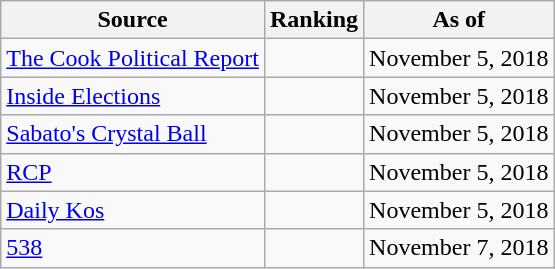<table class="wikitable" style="text-align:center">
<tr>
<th>Source</th>
<th>Ranking</th>
<th>As of</th>
</tr>
<tr>
<td align=left><a href='#'>The Cook Political Report</a></td>
<td></td>
<td>November 5, 2018</td>
</tr>
<tr>
<td align=left><a href='#'>Inside Elections</a></td>
<td></td>
<td>November 5, 2018</td>
</tr>
<tr>
<td align=left><a href='#'>Sabato's Crystal Ball</a></td>
<td></td>
<td>November 5, 2018</td>
</tr>
<tr>
<td align="left"><a href='#'>RCP</a></td>
<td></td>
<td>November 5, 2018</td>
</tr>
<tr>
<td align="left"><a href='#'>Daily Kos</a></td>
<td></td>
<td>November 5, 2018</td>
</tr>
<tr>
<td align="left"><a href='#'>538</a></td>
<td></td>
<td>November 7, 2018</td>
</tr>
</table>
